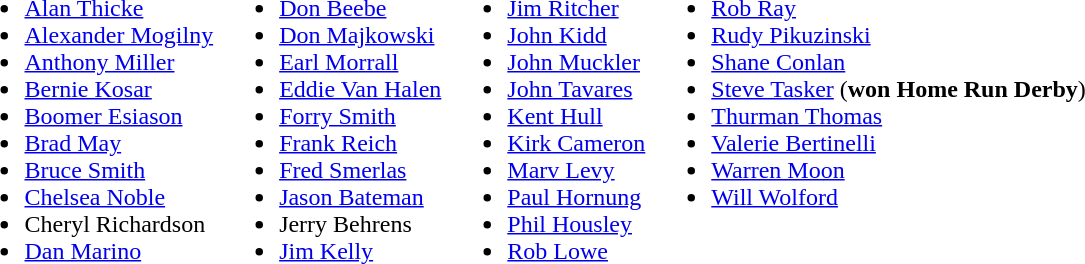<table>
<tr>
<td valign="top"><br><ul><li><a href='#'>Alan Thicke</a></li><li><a href='#'>Alexander Mogilny</a></li><li><a href='#'>Anthony Miller</a></li><li><a href='#'>Bernie Kosar</a></li><li><a href='#'>Boomer Esiason</a></li><li><a href='#'>Brad May</a></li><li><a href='#'>Bruce Smith</a></li><li><a href='#'>Chelsea Noble</a></li><li>Cheryl Richardson</li><li><a href='#'>Dan Marino</a></li></ul></td>
<td valign="top"><br><ul><li><a href='#'>Don Beebe</a></li><li><a href='#'>Don Majkowski</a></li><li><a href='#'>Earl Morrall</a></li><li><a href='#'>Eddie Van Halen</a></li><li><a href='#'>Forry Smith</a></li><li><a href='#'>Frank Reich</a></li><li><a href='#'>Fred Smerlas</a></li><li><a href='#'>Jason Bateman</a></li><li>Jerry Behrens</li><li><a href='#'>Jim Kelly</a></li></ul></td>
<td valign="top"><br><ul><li><a href='#'>Jim Ritcher</a></li><li><a href='#'>John Kidd</a></li><li><a href='#'>John Muckler</a></li><li><a href='#'>John Tavares</a></li><li><a href='#'>Kent Hull</a></li><li><a href='#'>Kirk Cameron</a></li><li><a href='#'>Marv Levy</a></li><li><a href='#'>Paul Hornung</a></li><li><a href='#'>Phil Housley</a></li><li><a href='#'>Rob Lowe</a></li></ul></td>
<td valign="top"><br><ul><li><a href='#'>Rob Ray</a></li><li><a href='#'>Rudy Pikuzinski</a></li><li><a href='#'>Shane Conlan</a></li><li><a href='#'>Steve Tasker</a> (<strong>won Home Run Derby</strong>)</li><li><a href='#'>Thurman Thomas</a></li><li><a href='#'>Valerie Bertinelli</a></li><li><a href='#'>Warren Moon</a></li><li><a href='#'>Will Wolford</a></li></ul></td>
</tr>
</table>
